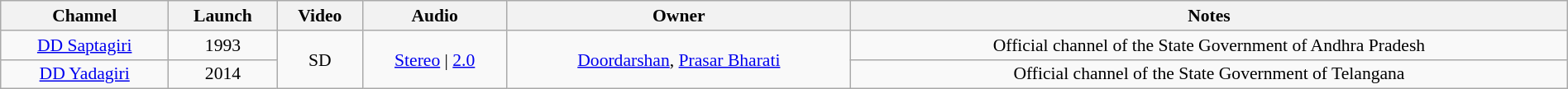<table class="wikitable sortable" style="border-collapse:collapse; font-size: 90%; text-align:center" width="100%">
<tr>
<th>Channel</th>
<th>Launch</th>
<th>Video</th>
<th>Audio</th>
<th>Owner</th>
<th>Notes</th>
</tr>
<tr>
<td><a href='#'>DD Saptagiri</a></td>
<td>1993</td>
<td rowspan="2">SD</td>
<td rowspan="2"><a href='#'>Stereo</a> | <a href='#'>2.0</a></td>
<td rowspan="2"><a href='#'>Doordarshan</a>, <a href='#'>Prasar Bharati</a></td>
<td>Official channel of the State Government of Andhra Pradesh</td>
</tr>
<tr>
<td><a href='#'>DD Yadagiri</a></td>
<td>2014</td>
<td>Official channel of the State Government of Telangana</td>
</tr>
</table>
